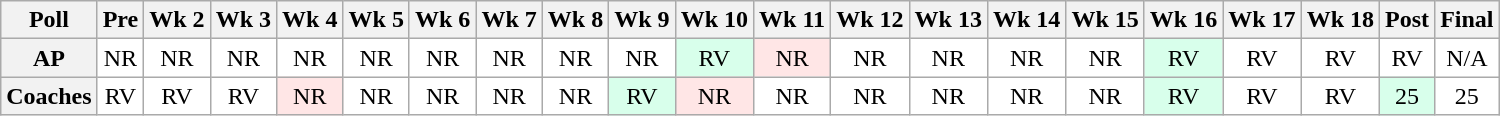<table class="wikitable" style="white-space:nowrap;text-align:center;">
<tr>
<th>Poll</th>
<th>Pre</th>
<th>Wk 2</th>
<th>Wk 3</th>
<th>Wk 4</th>
<th>Wk 5</th>
<th>Wk 6</th>
<th>Wk 7</th>
<th>Wk 8</th>
<th>Wk 9</th>
<th>Wk 10</th>
<th>Wk 11</th>
<th>Wk 12</th>
<th>Wk 13</th>
<th>Wk 14</th>
<th>Wk 15</th>
<th>Wk 16</th>
<th>Wk 17</th>
<th>Wk 18</th>
<th>Post</th>
<th>Final</th>
</tr>
<tr>
<th>AP</th>
<td style="background:#FFF;">NR</td>
<td style="background:#FFF;">NR</td>
<td style="background:#FFF;">NR</td>
<td style="background:#FFF;">NR</td>
<td style="background:#FFF;">NR</td>
<td style="background:#FFF;">NR</td>
<td style="background:#FFF;">NR</td>
<td style="background:#FFF;">NR</td>
<td style="background:#FFF;">NR</td>
<td style="background:#D8FFEB;">RV</td>
<td style="background:#FFE6E6;">NR</td>
<td style="background:#FFF;">NR</td>
<td style="background:#FFF;">NR</td>
<td style="background:#FFF;">NR</td>
<td style="background:#FFF;">NR</td>
<td style="background:#D8FFEB;">RV</td>
<td style="background:#FFF;">RV</td>
<td style="background:#FFF;">RV</td>
<td style="background:#FFF;">RV</td>
<td style="background:#FFF;">N/A</td>
</tr>
<tr>
<th>Coaches</th>
<td style="background:#FFF;">RV</td>
<td style="background:#FFF;">RV</td>
<td style="background:#FFF;">RV</td>
<td style="background:#FFE6E6;">NR</td>
<td style="background:#FFF;">NR</td>
<td style="background:#FFF;">NR</td>
<td style="background:#FFF;">NR</td>
<td style="background:#FFF;">NR</td>
<td style="background:#D8FFEB;">RV</td>
<td style="background:#FFE6E6;">NR</td>
<td style="background:#FFF;">NR</td>
<td style="background:#FFF;">NR</td>
<td style="background:#FFF;">NR</td>
<td style="background:#FFF;">NR</td>
<td style="background:#FFF;">NR</td>
<td style="background:#D8FFEB;">RV</td>
<td style="background:#FFF;">RV</td>
<td style="background:#FFF;">RV</td>
<td style="background:#D8FFEB;">25</td>
<td style="background:#FFF;">25</td>
</tr>
</table>
